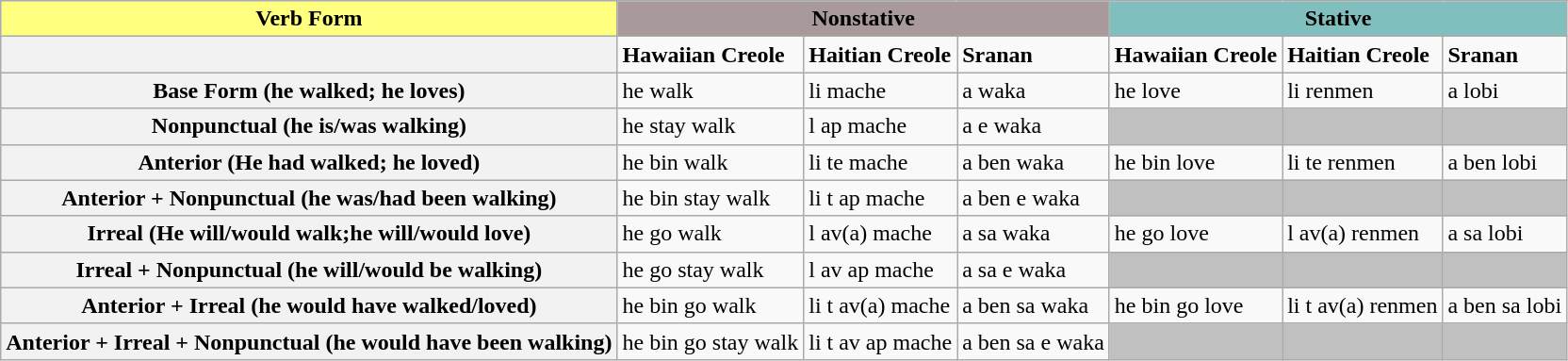<table class="wikitable">
<tr>
<th style="background:#FFFF80">Verb Form</th>
<th colspan="3" style="background:#A89A9A">Nonstative</th>
<th colspan="3" style="background:#81BFBE">Stative</th>
</tr>
<tr>
<th></th>
<td><strong>Hawaiian Creole</strong></td>
<td><strong>Haitian Creole</strong></td>
<td><strong>Sranan</strong></td>
<td><strong>Hawaiian Creole</strong></td>
<td><strong>Haitian Creole</strong></td>
<td><strong>Sranan</strong></td>
</tr>
<tr>
<th>Base Form (he walked; he loves)</th>
<td>he walk</td>
<td>li mache</td>
<td>a waka</td>
<td>he love</td>
<td>li renmen</td>
<td>a lobi</td>
</tr>
<tr>
<th>Nonpunctual (he is/was walking)</th>
<td>he stay walk</td>
<td>l ap mache</td>
<td>a e waka</td>
<td style="background:silver"></td>
<td style="background:silver"></td>
<td style="background:silver"></td>
</tr>
<tr>
<th>Anterior (He had walked; he loved)</th>
<td>he bin walk</td>
<td>li te mache</td>
<td>a ben waka</td>
<td>he bin love</td>
<td>li te renmen</td>
<td>a ben lobi</td>
</tr>
<tr>
<th>Anterior + Nonpunctual (he was/had been walking)</th>
<td>he bin stay walk</td>
<td>li t ap mache</td>
<td>a ben e waka</td>
<td style="background:silver"></td>
<td style="background:silver"></td>
<td style="background:silver"></td>
</tr>
<tr>
<th>Irreal (He will/would walk;he will/would love)</th>
<td>he go walk</td>
<td>l av(a) mache</td>
<td>a sa waka</td>
<td>he go love</td>
<td>l av(a) renmen</td>
<td>a sa lobi</td>
</tr>
<tr>
<th>Irreal + Nonpunctual (he will/would be walking)</th>
<td>he go stay walk</td>
<td>l av ap mache</td>
<td>a sa e waka</td>
<td style="background:silver"></td>
<td style="background:silver"></td>
<td style="background:silver"></td>
</tr>
<tr>
<th>Anterior + Irreal (he would have walked/loved)</th>
<td>he bin go walk</td>
<td>li t av(a) mache</td>
<td>a ben sa waka</td>
<td>he bin go love</td>
<td>li t av(a) renmen</td>
<td>a ben sa lobi</td>
</tr>
<tr>
<th>Anterior + Irreal + Nonpunctual (he would have been walking)</th>
<td>he bin go stay walk</td>
<td>li t av ap mache</td>
<td>a ben sa e waka</td>
<td style="background:silver"></td>
<td style="background:silver"></td>
<td style="background:silver"></td>
</tr>
</table>
